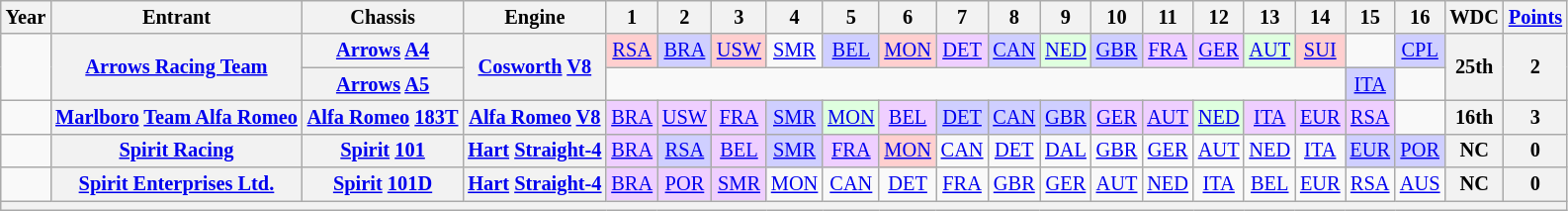<table class="wikitable" style="text-align:center; font-size:85%">
<tr>
<th>Year</th>
<th>Entrant</th>
<th>Chassis</th>
<th>Engine</th>
<th>1</th>
<th>2</th>
<th>3</th>
<th>4</th>
<th>5</th>
<th>6</th>
<th>7</th>
<th>8</th>
<th>9</th>
<th>10</th>
<th>11</th>
<th>12</th>
<th>13</th>
<th>14</th>
<th>15</th>
<th>16</th>
<th>WDC</th>
<th><a href='#'>Points</a></th>
</tr>
<tr>
<td rowspan=2></td>
<th rowspan=2 nowrap><a href='#'>Arrows Racing Team</a></th>
<th nowrap><a href='#'>Arrows</a> <a href='#'>A4</a></th>
<th rowspan=2 nowrap><a href='#'>Cosworth</a> <a href='#'>V8</a></th>
<td style="background:#FFCFCF;"><a href='#'>RSA</a><br></td>
<td style="background:#CFCFFF;"><a href='#'>BRA</a><br></td>
<td style="background:#FFCFCF;"><a href='#'>USW</a><br></td>
<td><a href='#'>SMR</a></td>
<td style="background:#CFCFFF;"><a href='#'>BEL</a><br></td>
<td style="background:#FFCFCF;"><a href='#'>MON</a><br></td>
<td style="background:#EFCFFF;"><a href='#'>DET</a><br></td>
<td style="background:#CFCFFF;"><a href='#'>CAN</a><br></td>
<td style="background:#DFFFDF;"><a href='#'>NED</a><br></td>
<td style="background:#CFCFFF;"><a href='#'>GBR</a><br></td>
<td style="background:#EFCFFF;"><a href='#'>FRA</a><br></td>
<td style="background:#EFCFFF;"><a href='#'>GER</a><br></td>
<td style="background:#DFFFDF;"><a href='#'>AUT</a><br></td>
<td style="background:#FFCFCF;"><a href='#'>SUI</a><br></td>
<td></td>
<td style="background:#CFCFFF;"><a href='#'>CPL</a><br></td>
<th rowspan=2>25th</th>
<th rowspan=2>2</th>
</tr>
<tr>
<th nowrap><a href='#'>Arrows</a> <a href='#'>A5</a></th>
<td colspan=14></td>
<td style="background:#CFCFFF;"><a href='#'>ITA</a><br></td>
<td></td>
</tr>
<tr>
<td></td>
<th nowrap><a href='#'>Marlboro</a> <a href='#'>Team Alfa Romeo</a></th>
<th nowrap><a href='#'>Alfa Romeo</a> <a href='#'>183T</a></th>
<th nowrap><a href='#'>Alfa Romeo</a> <a href='#'>V8</a></th>
<td style="background:#EFCFFF;"><a href='#'>BRA</a><br></td>
<td style="background:#EFCFFF;"><a href='#'>USW</a><br></td>
<td style="background:#EFCFFF;"><a href='#'>FRA</a><br></td>
<td style="background:#CFCFFF;"><a href='#'>SMR</a><br></td>
<td style="background:#DFFFDF;"><a href='#'>MON</a><br></td>
<td style="background:#EFCFFF;"><a href='#'>BEL</a><br></td>
<td style="background:#CFCFFF;"><a href='#'>DET</a><br></td>
<td style="background:#CFCFFF;"><a href='#'>CAN</a><br></td>
<td style="background:#CFCFFF;"><a href='#'>GBR</a><br></td>
<td style="background:#EFCFFF;"><a href='#'>GER</a><br></td>
<td style="background:#EFCFFF;"><a href='#'>AUT</a><br></td>
<td style="background:#DFFFDF;"><a href='#'>NED</a><br></td>
<td style="background:#EFCFFF;"><a href='#'>ITA</a><br></td>
<td style="background:#EFCFFF;"><a href='#'>EUR</a><br></td>
<td style="background:#EFCFFF;"><a href='#'>RSA</a><br></td>
<td></td>
<th>16th</th>
<th>3</th>
</tr>
<tr>
<td></td>
<th nowrap><a href='#'>Spirit Racing</a></th>
<th nowrap><a href='#'>Spirit</a> <a href='#'>101</a></th>
<th nowrap><a href='#'>Hart</a> <a href='#'>Straight-4</a></th>
<td style="background:#EFCFFF;"><a href='#'>BRA</a><br></td>
<td style="background:#CFCFFF;"><a href='#'>RSA</a><br></td>
<td style="background:#EFCFFF;"><a href='#'>BEL</a><br></td>
<td style="background:#CFCFFF;"><a href='#'>SMR</a><br></td>
<td style="background:#EFCFFF;"><a href='#'>FRA</a><br></td>
<td style="background:#FFCFCF;"><a href='#'>MON</a><br></td>
<td><a href='#'>CAN</a></td>
<td><a href='#'>DET</a></td>
<td><a href='#'>DAL</a></td>
<td><a href='#'>GBR</a></td>
<td><a href='#'>GER</a></td>
<td><a href='#'>AUT</a></td>
<td><a href='#'>NED</a></td>
<td><a href='#'>ITA</a></td>
<td style="background:#CFCFFF;"><a href='#'>EUR</a><br></td>
<td style="background:#CFCFFF;"><a href='#'>POR</a><br></td>
<th>NC</th>
<th>0</th>
</tr>
<tr>
<td></td>
<th nowrap><a href='#'>Spirit Enterprises Ltd.</a></th>
<th nowrap><a href='#'>Spirit</a> <a href='#'>101D</a></th>
<th nowrap><a href='#'>Hart</a> <a href='#'>Straight-4</a></th>
<td style="background:#EFCFFF;"><a href='#'>BRA</a><br></td>
<td style="background:#EFCFFF;"><a href='#'>POR</a><br></td>
<td style="background:#EFCFFF;"><a href='#'>SMR</a><br></td>
<td><a href='#'>MON</a></td>
<td><a href='#'>CAN</a></td>
<td><a href='#'>DET</a></td>
<td><a href='#'>FRA</a></td>
<td><a href='#'>GBR</a></td>
<td><a href='#'>GER</a></td>
<td><a href='#'>AUT</a></td>
<td><a href='#'>NED</a></td>
<td><a href='#'>ITA</a></td>
<td><a href='#'>BEL</a></td>
<td><a href='#'>EUR</a></td>
<td><a href='#'>RSA</a></td>
<td><a href='#'>AUS</a></td>
<th>NC</th>
<th>0</th>
</tr>
<tr>
<th colspan="22"></th>
</tr>
</table>
